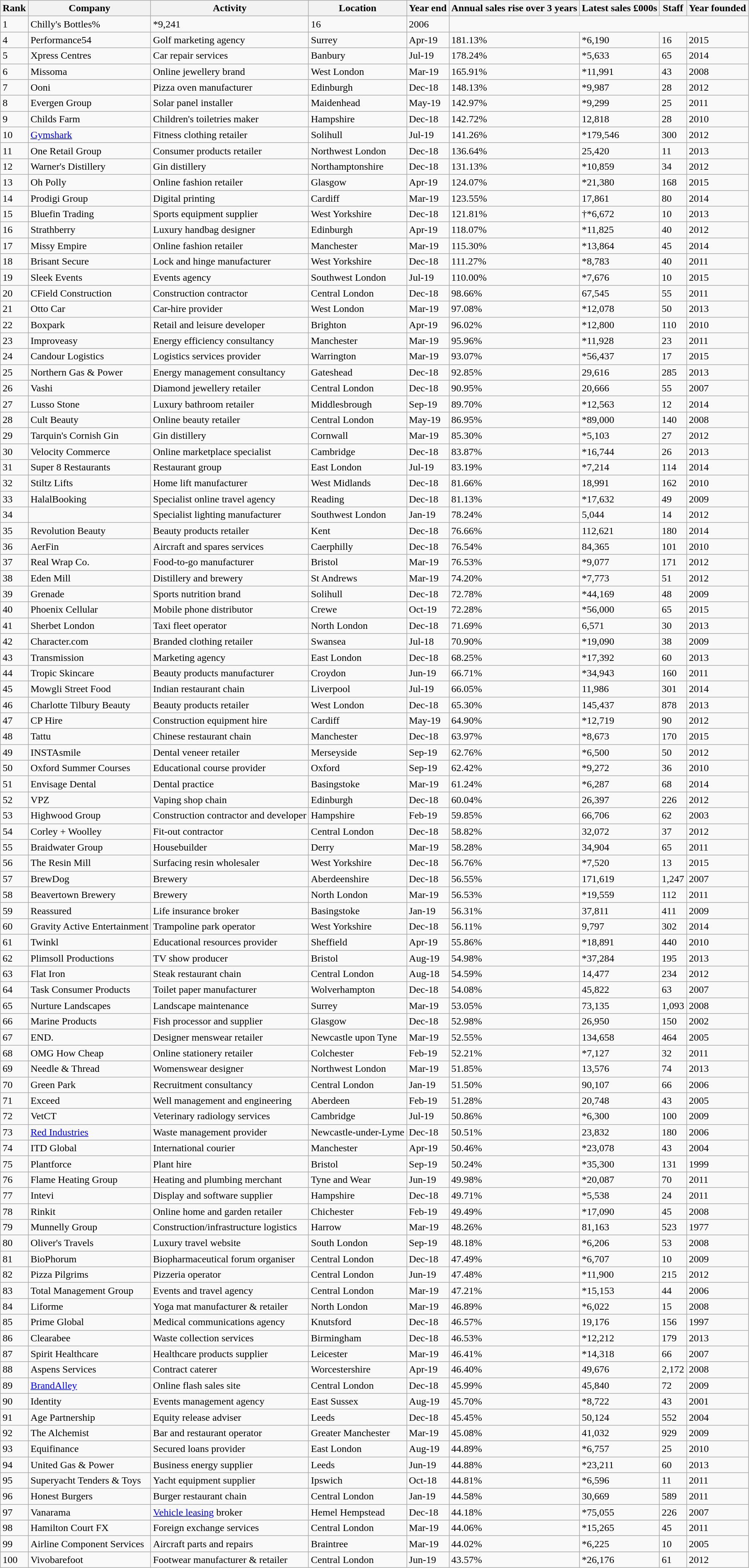<table class="wikitable sortable">
<tr>
<th>Rank</th>
<th>Company</th>
<th>Activity</th>
<th>Location</th>
<th>Year end</th>
<th>Annual sales rise over 3 years</th>
<th>Latest sales £000s</th>
<th>Staff</th>
<th>Year founded</th>
</tr>
<tr>
<td>1</td>
<td>Chilly's Bottles%</td>
<td>*9,241</td>
<td>16</td>
<td>2006</td>
</tr>
<tr>
<td>4</td>
<td>Performance54</td>
<td>Golf marketing agency</td>
<td>Surrey</td>
<td>Apr-19</td>
<td>181.13%</td>
<td>*6,190</td>
<td>16</td>
<td>2015</td>
</tr>
<tr>
<td>5</td>
<td>Xpress Centres</td>
<td>Car repair services</td>
<td>Banbury</td>
<td>Jul-19</td>
<td>178.24%</td>
<td>*5,633</td>
<td>65</td>
<td>2014</td>
</tr>
<tr>
<td>6</td>
<td>Missoma</td>
<td>Online jewellery brand</td>
<td>West London</td>
<td>Mar-19</td>
<td>165.91%</td>
<td>*11,991</td>
<td>43</td>
<td>2008</td>
</tr>
<tr>
<td>7</td>
<td>Ooni</td>
<td>Pizza oven manufacturer</td>
<td>Edinburgh</td>
<td>Dec-18</td>
<td>148.13%</td>
<td>*9,987</td>
<td>28</td>
<td>2012</td>
</tr>
<tr>
<td>8</td>
<td>Evergen Group</td>
<td>Solar panel installer</td>
<td>Maidenhead</td>
<td>May-19</td>
<td>142.97%</td>
<td>*9,299</td>
<td>25</td>
<td>2011</td>
</tr>
<tr>
<td>9</td>
<td>Childs Farm</td>
<td>Children's toiletries maker</td>
<td>Hampshire</td>
<td>Dec-18</td>
<td>142.72%</td>
<td>12,818</td>
<td>28</td>
<td>2010</td>
</tr>
<tr>
<td>10</td>
<td><a href='#'>Gymshark</a></td>
<td>Fitness clothing retailer</td>
<td>Solihull</td>
<td>Jul-19</td>
<td>141.26%</td>
<td>*179,546</td>
<td>300</td>
<td>2012</td>
</tr>
<tr>
<td>11</td>
<td>One Retail Group</td>
<td>Consumer products retailer</td>
<td>Northwest London</td>
<td>Dec-18</td>
<td>136.64%</td>
<td>25,420</td>
<td>11</td>
<td>2013</td>
</tr>
<tr>
<td>12</td>
<td>Warner's Distillery</td>
<td>Gin distillery</td>
<td>Northamptonshire</td>
<td>Dec-18</td>
<td>131.13%</td>
<td>*10,859</td>
<td>34</td>
<td>2012</td>
</tr>
<tr>
<td>13</td>
<td>Oh Polly</td>
<td>Online fashion retailer</td>
<td>Glasgow</td>
<td>Apr-19</td>
<td>124.07%</td>
<td>*21,380</td>
<td>168</td>
<td>2015</td>
</tr>
<tr>
<td>14</td>
<td>Prodigi Group</td>
<td>Digital printing</td>
<td>Cardiff</td>
<td>Mar-19</td>
<td>123.55%</td>
<td>17,861</td>
<td>80</td>
<td>2014</td>
</tr>
<tr>
<td>15</td>
<td>Bluefin Trading</td>
<td>Sports equipment supplier</td>
<td>West Yorkshire</td>
<td>Dec-18</td>
<td>121.81%</td>
<td>†*6,672</td>
<td>10</td>
<td>2013</td>
</tr>
<tr>
<td>16</td>
<td>Strathberry</td>
<td>Luxury handbag designer</td>
<td>Edinburgh</td>
<td>Apr-19</td>
<td>118.07%</td>
<td>*11,825</td>
<td>40</td>
<td>2012</td>
</tr>
<tr>
<td>17</td>
<td>Missy Empire</td>
<td>Online fashion retailer</td>
<td>Manchester</td>
<td>Mar-19</td>
<td>115.30%</td>
<td>*13,864</td>
<td>45</td>
<td>2014</td>
</tr>
<tr>
<td>18</td>
<td>Brisant Secure</td>
<td>Lock and hinge manufacturer</td>
<td>West Yorkshire</td>
<td>Dec-18</td>
<td>111.27%</td>
<td>*8,783</td>
<td>40</td>
<td>2011</td>
</tr>
<tr>
<td>19</td>
<td>Sleek Events</td>
<td>Events agency</td>
<td>Southwest London</td>
<td>Jul-19</td>
<td>110.00%</td>
<td>*7,676</td>
<td>10</td>
<td>2015</td>
</tr>
<tr>
<td>20</td>
<td>CField Construction</td>
<td>Construction contractor</td>
<td>Central London</td>
<td>Dec-18</td>
<td>98.66%</td>
<td>67,545</td>
<td>55</td>
<td>2011</td>
</tr>
<tr>
<td>21</td>
<td>Otto Car</td>
<td>Car-hire provider</td>
<td>West London</td>
<td>Mar-19</td>
<td>97.08%</td>
<td>*12,078</td>
<td>50</td>
<td>2013</td>
</tr>
<tr>
<td>22</td>
<td>Boxpark</td>
<td>Retail and leisure developer</td>
<td>Brighton</td>
<td>Apr-19</td>
<td>96.02%</td>
<td>*12,800</td>
<td>110</td>
<td>2010</td>
</tr>
<tr>
<td>23</td>
<td>Improveasy</td>
<td>Energy efficiency consultancy</td>
<td>Manchester</td>
<td>Mar-19</td>
<td>95.96%</td>
<td>*11,928</td>
<td>23</td>
<td>2011</td>
</tr>
<tr>
<td>24</td>
<td>Candour Logistics</td>
<td>Logistics services provider</td>
<td>Warrington</td>
<td>Mar-19</td>
<td>93.07%</td>
<td>*56,437</td>
<td>17</td>
<td>2015</td>
</tr>
<tr>
<td>25</td>
<td>Northern Gas & Power</td>
<td>Energy management consultancy</td>
<td>Gateshead</td>
<td>Dec-18</td>
<td>92.85%</td>
<td>29,616</td>
<td>285</td>
<td>2013</td>
</tr>
<tr>
<td>26</td>
<td>Vashi</td>
<td>Diamond jewellery retailer</td>
<td>Central London</td>
<td>Dec-18</td>
<td>90.95%</td>
<td>20,666</td>
<td>55</td>
<td>2007</td>
</tr>
<tr>
<td>27</td>
<td>Lusso Stone</td>
<td>Luxury bathroom retailer</td>
<td>Middlesbrough</td>
<td>Sep-19</td>
<td>89.70%</td>
<td>*12,563</td>
<td>12</td>
<td>2014</td>
</tr>
<tr>
<td>28</td>
<td>Cult Beauty</td>
<td>Online beauty retailer</td>
<td>Central London</td>
<td>May-19</td>
<td>86.95%</td>
<td>*89,000</td>
<td>140</td>
<td>2008</td>
</tr>
<tr>
<td>29</td>
<td>Tarquin's Cornish Gin</td>
<td>Gin distillery</td>
<td>Cornwall</td>
<td>Mar-19</td>
<td>85.30%</td>
<td>*5,103</td>
<td>27</td>
<td>2012</td>
</tr>
<tr>
<td>30</td>
<td>Velocity Commerce</td>
<td>Online marketplace specialist</td>
<td>Cambridge</td>
<td>Dec-18</td>
<td>83.87%</td>
<td>*16,744</td>
<td>26</td>
<td>2013</td>
</tr>
<tr>
<td>31</td>
<td>Super 8 Restaurants</td>
<td>Restaurant group</td>
<td>East London</td>
<td>Jul-19</td>
<td>83.19%</td>
<td>*7,214</td>
<td>114</td>
<td>2014</td>
</tr>
<tr>
<td>32</td>
<td>Stiltz Lifts</td>
<td>Home lift manufacturer</td>
<td>West Midlands</td>
<td>Dec-18</td>
<td>81.66%</td>
<td>18,991</td>
<td>162</td>
<td>2010</td>
</tr>
<tr>
<td>33</td>
<td>HalalBooking</td>
<td>Specialist online travel agency</td>
<td>Reading</td>
<td>Dec-18</td>
<td>81.13%</td>
<td>*17,632</td>
<td>49</td>
<td>2009</td>
</tr>
<tr>
<td>34</td>
<td></td>
<td>Specialist lighting manufacturer</td>
<td>Southwest London</td>
<td>Jan-19</td>
<td>78.24%</td>
<td>5,044</td>
<td>14</td>
<td>2012</td>
</tr>
<tr>
<td>35</td>
<td>Revolution Beauty</td>
<td>Beauty products retailer</td>
<td>Kent</td>
<td>Dec-18</td>
<td>76.66%</td>
<td>112,621</td>
<td>180</td>
<td>2014</td>
</tr>
<tr>
<td>36</td>
<td>AerFin</td>
<td>Aircraft and spares services</td>
<td>Caerphilly</td>
<td>Dec-18</td>
<td>76.54%</td>
<td>84,365</td>
<td>101</td>
<td>2010</td>
</tr>
<tr>
<td>37</td>
<td>Real Wrap Co.</td>
<td>Food-to-go manufacturer</td>
<td>Bristol</td>
<td>Mar-19</td>
<td>76.53%</td>
<td>*9,077</td>
<td>171</td>
<td>2012</td>
</tr>
<tr>
<td>38</td>
<td>Eden Mill</td>
<td>Distillery and brewery</td>
<td>St Andrews</td>
<td>Mar-19</td>
<td>74.20%</td>
<td>*7,773</td>
<td>51</td>
<td>2012</td>
</tr>
<tr>
<td>39</td>
<td>Grenade</td>
<td>Sports nutrition brand</td>
<td>Solihull</td>
<td>Dec-18</td>
<td>72.78%</td>
<td>*44,169</td>
<td>48</td>
<td>2009</td>
</tr>
<tr>
<td>40</td>
<td>Phoenix Cellular</td>
<td>Mobile phone distributor</td>
<td>Crewe</td>
<td>Oct-19</td>
<td>72.28%</td>
<td>*56,000</td>
<td>65</td>
<td>2015</td>
</tr>
<tr>
<td>41</td>
<td>Sherbet London</td>
<td>Taxi fleet operator</td>
<td>North London</td>
<td>Dec-18</td>
<td>71.69%</td>
<td>6,571</td>
<td>30</td>
<td>2013</td>
</tr>
<tr>
<td>42</td>
<td>Character.com</td>
<td>Branded clothing retailer</td>
<td>Swansea</td>
<td>Jul-18</td>
<td>70.90%</td>
<td>*19,090</td>
<td>38</td>
<td>2009</td>
</tr>
<tr>
<td>43</td>
<td>Transmission</td>
<td>Marketing agency</td>
<td>East London</td>
<td>Dec-18</td>
<td>68.25%</td>
<td>*17,392</td>
<td>60</td>
<td>2013</td>
</tr>
<tr>
<td>44</td>
<td>Tropic Skincare</td>
<td>Beauty products manufacturer</td>
<td>Croydon</td>
<td>Jun-19</td>
<td>66.71%</td>
<td>*34,943</td>
<td>160</td>
<td>2011</td>
</tr>
<tr>
<td>45</td>
<td>Mowgli Street Food</td>
<td>Indian restaurant chain</td>
<td>Liverpool</td>
<td>Jul-19</td>
<td>66.05%</td>
<td>11,986</td>
<td>301</td>
<td>2014</td>
</tr>
<tr>
<td>46</td>
<td>Charlotte Tilbury Beauty</td>
<td>Beauty products retailer</td>
<td>West London</td>
<td>Dec-18</td>
<td>65.30%</td>
<td>145,437</td>
<td>878</td>
<td>2013</td>
</tr>
<tr>
<td>47</td>
<td>CP Hire</td>
<td>Construction equipment hire</td>
<td>Cardiff</td>
<td>May-19</td>
<td>64.90%</td>
<td>*12,719</td>
<td>90</td>
<td>2012</td>
</tr>
<tr>
<td>48</td>
<td>Tattu</td>
<td>Chinese restaurant chain</td>
<td>Manchester</td>
<td>Dec-18</td>
<td>63.97%</td>
<td>*8,673</td>
<td>170</td>
<td>2015</td>
</tr>
<tr>
<td>49</td>
<td>INSTAsmile</td>
<td>Dental veneer retailer</td>
<td>Merseyside</td>
<td>Sep-19</td>
<td>62.76%</td>
<td>*6,500</td>
<td>50</td>
<td>2012</td>
</tr>
<tr>
<td>50</td>
<td>Oxford Summer Courses</td>
<td>Educational course provider</td>
<td>Oxford</td>
<td>Sep-19</td>
<td>62.42%</td>
<td>*9,272</td>
<td>36</td>
<td>2010</td>
</tr>
<tr>
<td>51</td>
<td>Envisage Dental</td>
<td>Dental practice</td>
<td>Basingstoke</td>
<td>Mar-19</td>
<td>61.24%</td>
<td>*6,287</td>
<td>68</td>
<td>2014</td>
</tr>
<tr>
<td>52</td>
<td>VPZ</td>
<td>Vaping shop chain</td>
<td>Edinburgh</td>
<td>Dec-18</td>
<td>60.04%</td>
<td>26,397</td>
<td>226</td>
<td>2012</td>
</tr>
<tr>
<td>53</td>
<td>Highwood Group</td>
<td>Construction contractor and developer</td>
<td>Hampshire</td>
<td>Feb-19</td>
<td>59.85%</td>
<td>66,706</td>
<td>62</td>
<td>2003</td>
</tr>
<tr>
<td>54</td>
<td>Corley + Woolley</td>
<td>Fit-out contractor</td>
<td>Central London</td>
<td>Dec-18</td>
<td>58.82%</td>
<td>32,072</td>
<td>37</td>
<td>2012</td>
</tr>
<tr>
<td>55</td>
<td>Braidwater Group</td>
<td>Housebuilder</td>
<td>Derry</td>
<td>Mar-19</td>
<td>58.28%</td>
<td>34,904</td>
<td>65</td>
<td>2011</td>
</tr>
<tr>
<td>56</td>
<td>The Resin Mill</td>
<td>Surfacing resin wholesaler</td>
<td>West Yorkshire</td>
<td>Dec-18</td>
<td>56.76%</td>
<td>*7,520</td>
<td>13</td>
<td>2015</td>
</tr>
<tr>
<td>57</td>
<td>BrewDog</td>
<td>Brewery</td>
<td>Aberdeenshire</td>
<td>Dec-18</td>
<td>56.55%</td>
<td>171,619</td>
<td>1,247</td>
<td>2007</td>
</tr>
<tr>
<td>58</td>
<td>Beavertown Brewery</td>
<td>Brewery</td>
<td>North London</td>
<td>Mar-19</td>
<td>56.53%</td>
<td>*19,559</td>
<td>112</td>
<td>2011</td>
</tr>
<tr>
<td>59</td>
<td>Reassured</td>
<td>Life insurance broker</td>
<td>Basingstoke</td>
<td>Jan-19</td>
<td>56.31%</td>
<td>37,811</td>
<td>411</td>
<td>2009</td>
</tr>
<tr>
<td>60</td>
<td>Gravity Active Entertainment</td>
<td>Trampoline park operator</td>
<td>West Yorkshire</td>
<td>Dec-18</td>
<td>56.11%</td>
<td>9,797</td>
<td>302</td>
<td>2014</td>
</tr>
<tr>
<td>61</td>
<td>Twinkl</td>
<td>Educational resources provider</td>
<td>Sheffield</td>
<td>Apr-19</td>
<td>55.86%</td>
<td>*18,891</td>
<td>440</td>
<td>2010</td>
</tr>
<tr>
<td>62</td>
<td>Plimsoll Productions</td>
<td>TV show producer</td>
<td>Bristol</td>
<td>Aug-19</td>
<td>54.98%</td>
<td>*37,284</td>
<td>195</td>
<td>2013</td>
</tr>
<tr>
<td>63</td>
<td>Flat Iron</td>
<td>Steak restaurant chain</td>
<td>Central London</td>
<td>Aug-18</td>
<td>54.59%</td>
<td>14,477</td>
<td>234</td>
<td>2012</td>
</tr>
<tr>
<td>64</td>
<td>Task Consumer Products</td>
<td>Toilet paper manufacturer</td>
<td>Wolverhampton</td>
<td>Dec-18</td>
<td>54.08%</td>
<td>45,822</td>
<td>63</td>
<td>2007</td>
</tr>
<tr>
<td>65</td>
<td>Nurture Landscapes</td>
<td>Landscape maintenance</td>
<td>Surrey</td>
<td>Mar-19</td>
<td>53.05%</td>
<td>73,135</td>
<td>1,093</td>
<td>2008</td>
</tr>
<tr>
<td>66</td>
<td>Marine Products</td>
<td>Fish processor and supplier</td>
<td>Glasgow</td>
<td>Dec-18</td>
<td>52.98%</td>
<td>26,950</td>
<td>150</td>
<td>2002</td>
</tr>
<tr>
<td>67</td>
<td>END.</td>
<td>Designer menswear retailer</td>
<td>Newcastle upon Tyne</td>
<td>Mar-19</td>
<td>52.55%</td>
<td>134,658</td>
<td>464</td>
<td>2005</td>
</tr>
<tr>
<td>68</td>
<td>OMG How Cheap</td>
<td>Online stationery retailer</td>
<td>Colchester</td>
<td>Feb-19</td>
<td>52.21%</td>
<td>*7,127</td>
<td>32</td>
<td>2011</td>
</tr>
<tr>
<td>69</td>
<td>Needle & Thread</td>
<td>Womenswear designer</td>
<td>Northwest London</td>
<td>Mar-19</td>
<td>51.85%</td>
<td>13,576</td>
<td>74</td>
<td>2013</td>
</tr>
<tr>
<td>70</td>
<td>Green Park</td>
<td>Recruitment consultancy</td>
<td>Central London</td>
<td>Jan-19</td>
<td>51.50%</td>
<td>90,107</td>
<td>66</td>
<td>2006</td>
</tr>
<tr>
<td>71</td>
<td>Exceed</td>
<td>Well management and engineering</td>
<td>Aberdeen</td>
<td>Feb-19</td>
<td>51.28%</td>
<td>20,748</td>
<td>43</td>
<td>2005</td>
</tr>
<tr>
<td>72</td>
<td>VetCT</td>
<td>Veterinary radiology services</td>
<td>Cambridge</td>
<td>Jul-19</td>
<td>50.86%</td>
<td>*6,300</td>
<td>100</td>
<td>2009</td>
</tr>
<tr>
<td>73</td>
<td><a href='#'>Red Industries</a></td>
<td>Waste management provider</td>
<td>Newcastle-under-Lyme</td>
<td>Dec-18</td>
<td>50.51%</td>
<td>23,832</td>
<td>180</td>
<td>2006</td>
</tr>
<tr>
<td>74</td>
<td>ITD Global</td>
<td>International courier</td>
<td>Manchester</td>
<td>Apr-19</td>
<td>50.46%</td>
<td>*23,078</td>
<td>43</td>
<td>2004</td>
</tr>
<tr>
<td>75</td>
<td>Plantforce</td>
<td>Plant hire</td>
<td>Bristol</td>
<td>Sep-19</td>
<td>50.24%</td>
<td>*35,300</td>
<td>131</td>
<td>1999</td>
</tr>
<tr>
<td>76</td>
<td>Flame Heating Group</td>
<td>Heating and plumbing merchant</td>
<td>Tyne and Wear</td>
<td>Jun-19</td>
<td>49.98%</td>
<td>*20,087</td>
<td>70</td>
<td>2011</td>
</tr>
<tr>
<td>77</td>
<td>Intevi</td>
<td>Display and software supplier</td>
<td>Hampshire</td>
<td>Dec-18</td>
<td>49.71%</td>
<td>*5,538</td>
<td>24</td>
<td>2011</td>
</tr>
<tr>
<td>78</td>
<td>Rinkit</td>
<td>Online home and garden retailer</td>
<td>Chichester</td>
<td>Feb-19</td>
<td>49.49%</td>
<td>*17,090</td>
<td>45</td>
<td>2008</td>
</tr>
<tr>
<td>79</td>
<td>Munnelly Group</td>
<td>Construction/infrastructure logistics</td>
<td>Harrow</td>
<td>Mar-19</td>
<td>48.26%</td>
<td>81,163</td>
<td>523</td>
<td>1977</td>
</tr>
<tr>
<td>80</td>
<td>Oliver's Travels</td>
<td>Luxury travel website</td>
<td>South London</td>
<td>Sep-19</td>
<td>48.18%</td>
<td>*6,206</td>
<td>53</td>
<td>2008</td>
</tr>
<tr>
<td>81</td>
<td>BioPhorum</td>
<td>Biopharmaceutical forum organiser</td>
<td>Central London</td>
<td>Dec-18</td>
<td>47.49%</td>
<td>*6,707</td>
<td>10</td>
<td>2009</td>
</tr>
<tr>
<td>82</td>
<td>Pizza Pilgrims</td>
<td>Pizzeria operator</td>
<td>Central London</td>
<td>Jun-19</td>
<td>47.48%</td>
<td>*11,900</td>
<td>215</td>
<td>2012</td>
</tr>
<tr>
<td>83</td>
<td>Total Management Group</td>
<td>Events and travel agency</td>
<td>Central London</td>
<td>Mar-19</td>
<td>47.21%</td>
<td>*15,153</td>
<td>44</td>
<td>2006</td>
</tr>
<tr>
<td>84</td>
<td>Liforme</td>
<td>Yoga mat manufacturer & retailer</td>
<td>North London</td>
<td>Mar-19</td>
<td>46.89%</td>
<td>*6,022</td>
<td>15</td>
<td>2008</td>
</tr>
<tr>
<td>85</td>
<td>Prime Global</td>
<td>Medical communications agency</td>
<td>Knutsford</td>
<td>Dec-18</td>
<td>46.57%</td>
<td>19,176</td>
<td>156</td>
<td>1997</td>
</tr>
<tr>
<td>86</td>
<td>Clearabee</td>
<td>Waste collection services</td>
<td>Birmingham</td>
<td>Dec-18</td>
<td>46.53%</td>
<td>*12,212</td>
<td>179</td>
<td>2013</td>
</tr>
<tr>
<td>87</td>
<td>Spirit Healthcare</td>
<td>Healthcare products supplier</td>
<td>Leicester</td>
<td>Mar-19</td>
<td>46.41%</td>
<td>*14,318</td>
<td>66</td>
<td>2007</td>
</tr>
<tr>
<td>88</td>
<td>Aspens Services</td>
<td>Contract caterer</td>
<td>Worcestershire</td>
<td>Apr-19</td>
<td>46.40%</td>
<td>49,676</td>
<td>2,172</td>
<td>2008</td>
</tr>
<tr>
<td>89</td>
<td><a href='#'>BrandAlley</a></td>
<td>Online flash sales site</td>
<td>Central London</td>
<td>Dec-18</td>
<td>45.99%</td>
<td>45,840</td>
<td>72</td>
<td>2009</td>
</tr>
<tr>
<td>90</td>
<td>Identity</td>
<td>Events management agency</td>
<td>East Sussex</td>
<td>Aug-19</td>
<td>45.70%</td>
<td>*8,722</td>
<td>43</td>
<td>2001</td>
</tr>
<tr>
<td>91</td>
<td>Age Partnership</td>
<td>Equity release adviser</td>
<td>Leeds</td>
<td>Dec-18</td>
<td>45.45%</td>
<td>50,124</td>
<td>552</td>
<td>2004</td>
</tr>
<tr>
<td>92</td>
<td>The Alchemist</td>
<td>Bar and restaurant operator</td>
<td>Greater Manchester</td>
<td>Mar-19</td>
<td>45.08%</td>
<td>41,032</td>
<td>929</td>
<td>2009</td>
</tr>
<tr>
<td>93</td>
<td>Equifinance</td>
<td>Secured loans provider</td>
<td>East London</td>
<td>Aug-19</td>
<td>44.89%</td>
<td>*6,757</td>
<td>25</td>
<td>2010</td>
</tr>
<tr>
<td>94</td>
<td>United Gas & Power</td>
<td>Business energy supplier</td>
<td>Leeds</td>
<td>Jun-19</td>
<td>44.88%</td>
<td>*23,211</td>
<td>60</td>
<td>2013</td>
</tr>
<tr>
<td>95</td>
<td>Superyacht Tenders & Toys</td>
<td>Yacht equipment supplier</td>
<td>Ipswich</td>
<td>Oct-18</td>
<td>44.81%</td>
<td>*6,596</td>
<td>11</td>
<td>2011</td>
</tr>
<tr>
<td>96</td>
<td>Honest Burgers</td>
<td>Burger restaurant chain</td>
<td>Central London</td>
<td>Jan-19</td>
<td>44.58%</td>
<td>30,669</td>
<td>589</td>
<td>2011</td>
</tr>
<tr>
<td>97</td>
<td>Vanarama</td>
<td><a href='#'>Vehicle leasing</a> broker</td>
<td>Hemel Hempstead</td>
<td>Dec-18</td>
<td>44.18%</td>
<td>*75,055</td>
<td>226</td>
<td>2007</td>
</tr>
<tr>
<td>98</td>
<td>Hamilton Court FX</td>
<td>Foreign exchange services</td>
<td>Central London</td>
<td>Mar-19</td>
<td>44.06%</td>
<td>*15,265</td>
<td>45</td>
<td>2011</td>
</tr>
<tr>
<td>99</td>
<td>Airline Component Services</td>
<td>Aircraft parts and repairs</td>
<td>Braintree</td>
<td>Mar-19</td>
<td>44.02%</td>
<td>*6,225</td>
<td>10</td>
<td>2005</td>
</tr>
<tr>
<td>100</td>
<td>Vivobarefoot</td>
<td>Footwear manufacturer & retailer</td>
<td>Central London</td>
<td>Jun-19</td>
<td>43.57%</td>
<td>*26,176</td>
<td>61</td>
<td>2012</td>
</tr>
</table>
